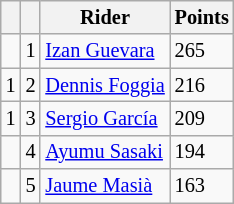<table class="wikitable" style="font-size: 85%;">
<tr>
<th></th>
<th></th>
<th>Rider</th>
<th>Points</th>
</tr>
<tr>
<td></td>
<td align=center>1</td>
<td> <a href='#'>Izan Guevara</a></td>
<td align=left>265</td>
</tr>
<tr>
<td> 1</td>
<td align=center>2</td>
<td> <a href='#'>Dennis Foggia</a></td>
<td align=left>216</td>
</tr>
<tr>
<td> 1</td>
<td align=center>3</td>
<td> <a href='#'>Sergio García</a></td>
<td align=left>209</td>
</tr>
<tr>
<td></td>
<td align=center>4</td>
<td> <a href='#'>Ayumu Sasaki</a></td>
<td align=left>194</td>
</tr>
<tr>
<td></td>
<td align=center>5</td>
<td> <a href='#'>Jaume Masià</a></td>
<td align=left>163</td>
</tr>
</table>
